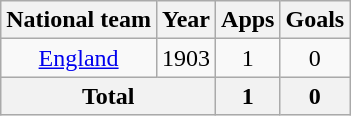<table class=wikitable style="text-align: center">
<tr>
<th>National team</th>
<th>Year</th>
<th>Apps</th>
<th>Goals</th>
</tr>
<tr>
<td><a href='#'>England</a></td>
<td>1903</td>
<td>1</td>
<td>0</td>
</tr>
<tr>
<th colspan=2>Total</th>
<th>1</th>
<th>0</th>
</tr>
</table>
